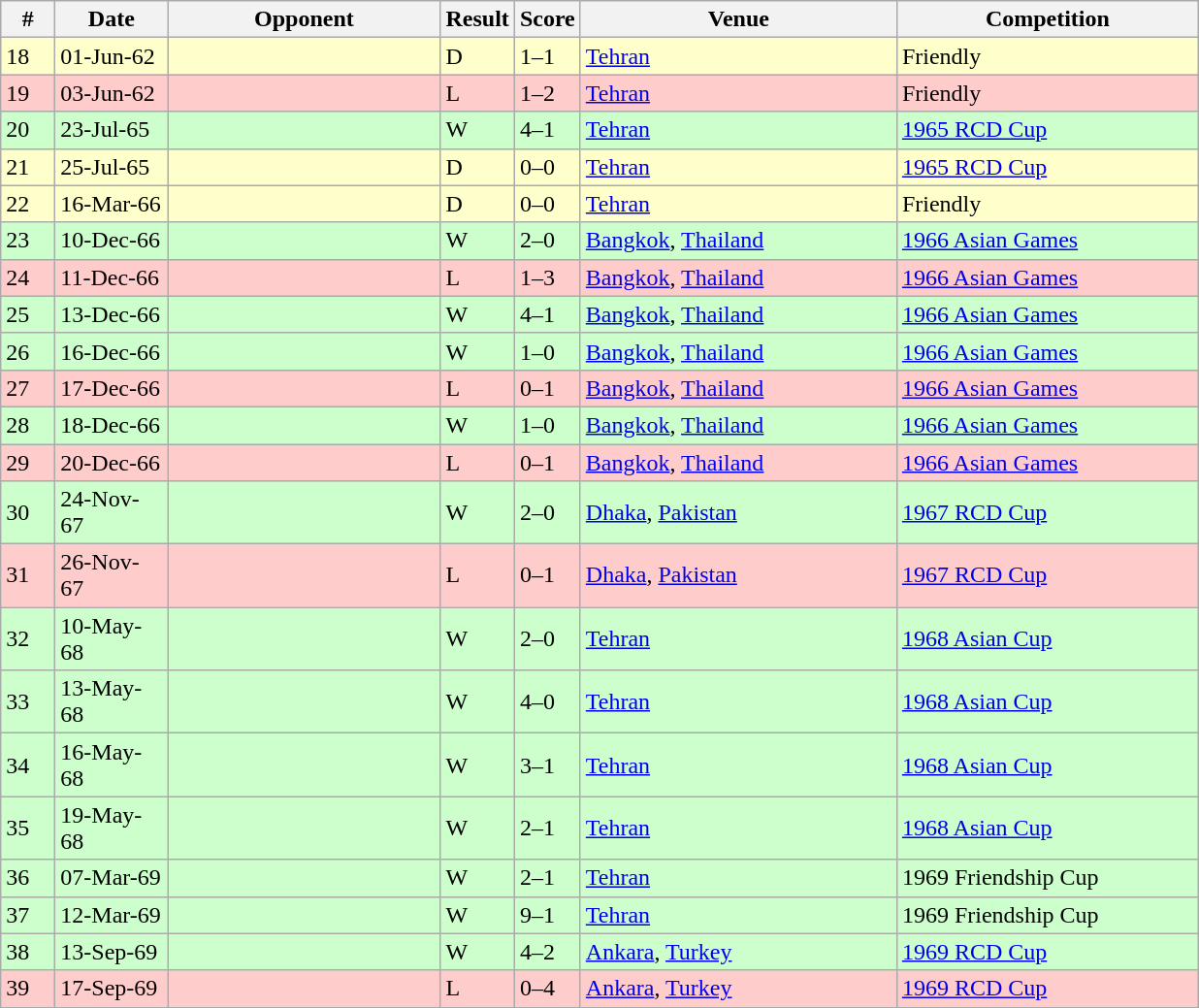<table class="wikitable">
<tr>
<th width=30>#</th>
<th width=70>Date</th>
<th width=180>Opponent</th>
<th>Result</th>
<th>Score</th>
<th width=210>Venue</th>
<th width=200>Competition</th>
</tr>
<tr bgcolor=#FFFFCC>
<td>18</td>
<td>01-Jun-62</td>
<td></td>
<td>D</td>
<td>1–1</td>
<td><a href='#'>Tehran</a></td>
<td>Friendly</td>
</tr>
<tr bgcolor=#FFCCCC>
<td>19</td>
<td>03-Jun-62</td>
<td></td>
<td>L</td>
<td>1–2</td>
<td><a href='#'>Tehran</a></td>
<td>Friendly</td>
</tr>
<tr bgcolor=#CCFFCC>
<td>20</td>
<td>23-Jul-65</td>
<td></td>
<td>W</td>
<td>4–1</td>
<td><a href='#'>Tehran</a></td>
<td><a href='#'>1965 RCD Cup</a></td>
</tr>
<tr bgcolor=#FFFFCC>
<td>21</td>
<td>25-Jul-65</td>
<td></td>
<td>D</td>
<td>0–0</td>
<td><a href='#'>Tehran</a></td>
<td><a href='#'>1965 RCD Cup</a></td>
</tr>
<tr bgcolor=#FFFFCC>
<td>22</td>
<td>16-Mar-66</td>
<td></td>
<td>D</td>
<td>0–0</td>
<td><a href='#'>Tehran</a></td>
<td>Friendly</td>
</tr>
<tr bgcolor=#CCFFCC>
<td>23</td>
<td>10-Dec-66</td>
<td></td>
<td>W</td>
<td>2–0</td>
<td><a href='#'>Bangkok</a>, <a href='#'>Thailand</a></td>
<td><a href='#'>1966 Asian Games</a></td>
</tr>
<tr bgcolor=#FFCCCC>
<td>24</td>
<td>11-Dec-66</td>
<td></td>
<td>L</td>
<td>1–3</td>
<td><a href='#'>Bangkok</a>, <a href='#'>Thailand</a></td>
<td><a href='#'>1966 Asian Games</a></td>
</tr>
<tr bgcolor=#CCFFCC>
<td>25</td>
<td>13-Dec-66</td>
<td></td>
<td>W</td>
<td>4–1</td>
<td><a href='#'>Bangkok</a>, <a href='#'>Thailand</a></td>
<td><a href='#'>1966 Asian Games</a></td>
</tr>
<tr bgcolor=#CCFFCC>
<td>26</td>
<td>16-Dec-66</td>
<td></td>
<td>W</td>
<td>1–0</td>
<td><a href='#'>Bangkok</a>, <a href='#'>Thailand</a></td>
<td><a href='#'>1966 Asian Games</a></td>
</tr>
<tr bgcolor=#FFCCCC>
<td>27</td>
<td>17-Dec-66</td>
<td></td>
<td>L</td>
<td>0–1</td>
<td><a href='#'>Bangkok</a>, <a href='#'>Thailand</a></td>
<td><a href='#'>1966 Asian Games</a></td>
</tr>
<tr bgcolor=#CCFFCC>
<td>28</td>
<td>18-Dec-66</td>
<td></td>
<td>W</td>
<td>1–0</td>
<td><a href='#'>Bangkok</a>, <a href='#'>Thailand</a></td>
<td><a href='#'>1966 Asian Games</a></td>
</tr>
<tr bgcolor=#FFCCCC>
<td>29</td>
<td>20-Dec-66</td>
<td></td>
<td>L</td>
<td>0–1</td>
<td><a href='#'>Bangkok</a>, <a href='#'>Thailand</a></td>
<td><a href='#'>1966 Asian Games</a></td>
</tr>
<tr bgcolor=#CCFFCC>
<td>30</td>
<td>24-Nov-67</td>
<td></td>
<td>W</td>
<td>2–0</td>
<td><a href='#'>Dhaka</a>, <a href='#'>Pakistan</a></td>
<td><a href='#'>1967 RCD Cup</a></td>
</tr>
<tr bgcolor=#FFCCCC>
<td>31</td>
<td>26-Nov-67</td>
<td></td>
<td>L</td>
<td>0–1</td>
<td><a href='#'>Dhaka</a>, <a href='#'>Pakistan</a></td>
<td><a href='#'>1967 RCD Cup</a></td>
</tr>
<tr bgcolor=#CCFFCC>
<td>32</td>
<td>10-May-68</td>
<td></td>
<td>W</td>
<td>2–0</td>
<td><a href='#'>Tehran</a></td>
<td><a href='#'>1968 Asian Cup</a></td>
</tr>
<tr bgcolor=#CCFFCC>
<td>33</td>
<td>13-May-68</td>
<td></td>
<td>W</td>
<td>4–0</td>
<td><a href='#'>Tehran</a></td>
<td><a href='#'>1968 Asian Cup</a></td>
</tr>
<tr bgcolor=#CCFFCC>
<td>34</td>
<td>16-May-68</td>
<td></td>
<td>W</td>
<td>3–1</td>
<td><a href='#'>Tehran</a></td>
<td><a href='#'>1968 Asian Cup</a></td>
</tr>
<tr bgcolor=#CCFFCC>
<td>35</td>
<td>19-May-68</td>
<td></td>
<td>W</td>
<td>2–1</td>
<td><a href='#'>Tehran</a></td>
<td><a href='#'>1968 Asian Cup</a></td>
</tr>
<tr bgcolor=#CCFFCC>
<td>36</td>
<td>07-Mar-69</td>
<td></td>
<td>W</td>
<td>2–1</td>
<td><a href='#'>Tehran</a></td>
<td>1969 Friendship Cup</td>
</tr>
<tr bgcolor=#CCFFCC>
<td>37</td>
<td>12-Mar-69</td>
<td></td>
<td>W</td>
<td>9–1</td>
<td><a href='#'>Tehran</a></td>
<td>1969 Friendship Cup</td>
</tr>
<tr bgcolor=#CCFFCC>
<td>38</td>
<td>13-Sep-69</td>
<td></td>
<td>W</td>
<td>4–2</td>
<td><a href='#'>Ankara</a>, <a href='#'>Turkey</a></td>
<td><a href='#'>1969 RCD Cup</a></td>
</tr>
<tr bgcolor=#FFCCCC>
<td>39</td>
<td>17-Sep-69</td>
<td></td>
<td>L</td>
<td>0–4</td>
<td><a href='#'>Ankara</a>, <a href='#'>Turkey</a></td>
<td><a href='#'>1969 RCD Cup</a></td>
</tr>
</table>
